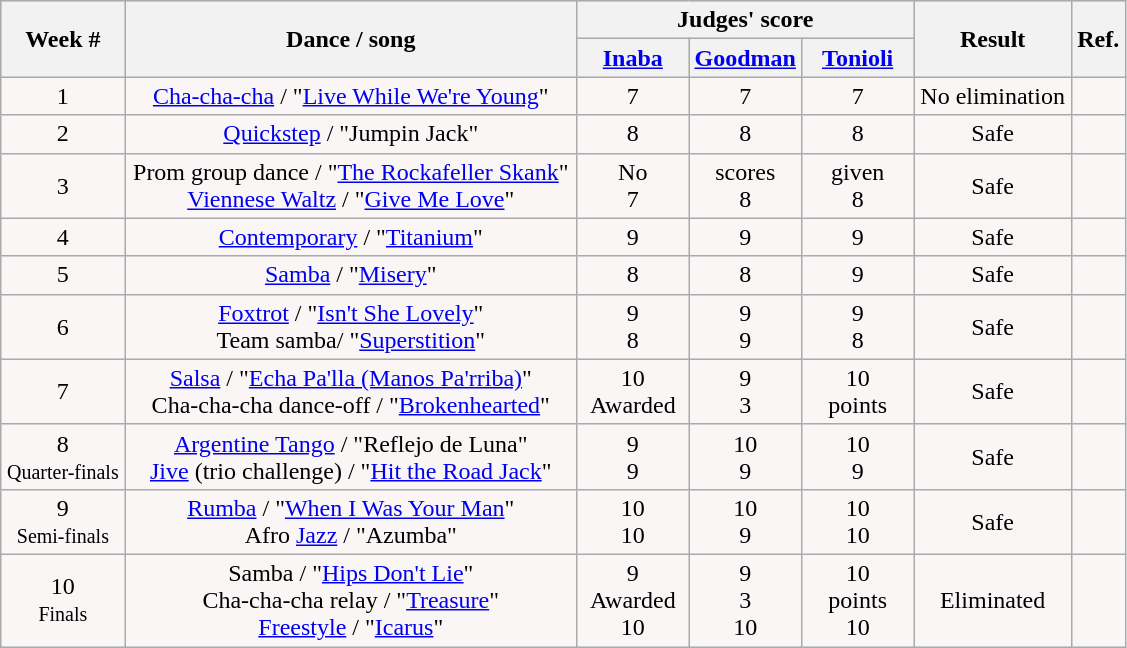<table class="wikitable">
<tr style="text-align: center; background:#ccc;">
<th rowspan="2">Week #</th>
<th rowspan="2">Dance / song</th>
<th colspan="3">Judges' score</th>
<th rowspan="2">Result</th>
<th rowspan="2">Ref.</th>
</tr>
<tr style="text-align: center; background:#ccc;">
<th style="width:10%;"><a href='#'>Inaba</a></th>
<th style="width:10%;"><a href='#'>Goodman</a></th>
<th style="width:10%;"><a href='#'>Tonioli</a></th>
</tr>
<tr>
<td style="text-align: center; background:#faf6f6;">1</td>
<td style="text-align: center; background:#faf6f6;"><a href='#'>Cha-cha-cha</a> / "<a href='#'>Live While We're Young</a>"</td>
<td style="text-align: center; background:#faf6f6;">7</td>
<td style="text-align: center; background:#faf6f6;">7</td>
<td style="text-align: center; background:#faf6f6;">7</td>
<td style="text-align: center; background:#faf6f6;">No elimination</td>
<td style="text-align: center; background:#faf6f6;"></td>
</tr>
<tr style="text-align:center; background:#faf6f6;">
<td>2</td>
<td><a href='#'>Quickstep</a> / "Jumpin Jack"</td>
<td>8</td>
<td>8</td>
<td>8</td>
<td>Safe</td>
<td></td>
</tr>
<tr style="text-align:center; background:#faf6f6;">
<td>3</td>
<td>Prom group dance / "<a href='#'>The Rockafeller Skank</a>"<br> <a href='#'>Viennese Waltz</a> / "<a href='#'>Give Me Love</a>"</td>
<td>No<br>7</td>
<td>scores<br>8</td>
<td>given<br>8</td>
<td>Safe</td>
<td></td>
</tr>
<tr style="text-align:center; background:#faf6f6;">
<td>4</td>
<td><a href='#'>Contemporary</a> / "<a href='#'>Titanium</a>"</td>
<td>9</td>
<td>9</td>
<td>9</td>
<td>Safe</td>
<td></td>
</tr>
<tr style="text-align:center; background:#faf6f6;">
<td>5</td>
<td><a href='#'>Samba</a> / "<a href='#'>Misery</a>"</td>
<td>8</td>
<td>8</td>
<td>9</td>
<td>Safe</td>
<td></td>
</tr>
<tr style="text-align:center; background:#faf6f6;">
<td>6</td>
<td><a href='#'>Foxtrot</a> / "<a href='#'>Isn't She Lovely</a>" <br> Team samba/ "<a href='#'>Superstition</a>"</td>
<td>9<br>8</td>
<td>9<br>9</td>
<td>9<br>8</td>
<td>Safe</td>
<td></td>
</tr>
<tr style="text-align:center; background:#faf6f6;">
<td>7</td>
<td><a href='#'>Salsa</a> / "<a href='#'>Echa Pa'lla (Manos Pa'rriba)</a>" <br> Cha-cha-cha dance-off / "<a href='#'>Brokenhearted</a>"</td>
<td>10<br>Awarded</td>
<td>9<br>3</td>
<td>10<br>points</td>
<td>Safe</td>
<td></td>
</tr>
<tr style="text-align:center; background:#faf6f6;">
<td>8 <br><small>Quarter-finals</small></td>
<td><a href='#'>Argentine Tango</a> / "Reflejo de Luna" <br> <a href='#'>Jive</a> (trio challenge) / "<a href='#'>Hit the Road Jack</a>"</td>
<td>9<br>9</td>
<td>10<br>9</td>
<td>10<br>9</td>
<td>Safe</td>
<td></td>
</tr>
<tr style="text-align:center; background:#faf6f6;">
<td>9 <br><small>Semi-finals</small></td>
<td><a href='#'>Rumba</a> / "<a href='#'>When I Was Your Man</a>" <br> Afro <a href='#'>Jazz</a> / "Azumba"</td>
<td>10<br>10</td>
<td>10<br>9</td>
<td>10<br>10</td>
<td>Safe</td>
<td></td>
</tr>
<tr style="text-align:center; background:#faf6f6;">
<td>10 <br><small>Finals</small></td>
<td>Samba / "<a href='#'>Hips Don't Lie</a>" <br> Cha-cha-cha relay / "<a href='#'>Treasure</a>" <br> <a href='#'>Freestyle</a> / "<a href='#'>Icarus</a>"</td>
<td>9<br>Awarded<br>10</td>
<td>9<br>3<br>10</td>
<td>10<br>points<br>10</td>
<td>Eliminated</td>
<td></td>
</tr>
</table>
